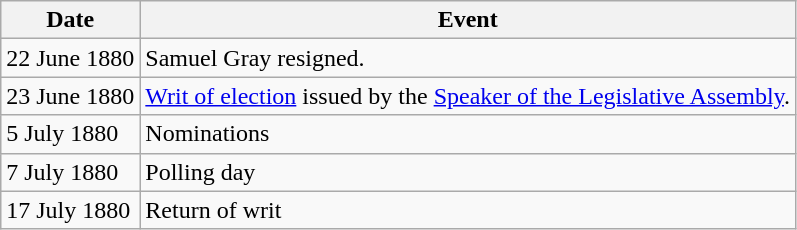<table class="wikitable">
<tr>
<th>Date</th>
<th>Event</th>
</tr>
<tr>
<td>22 June 1880</td>
<td>Samuel Gray resigned.</td>
</tr>
<tr>
<td>23 June 1880</td>
<td><a href='#'>Writ of election</a> issued by the <a href='#'>Speaker of the Legislative Assembly</a>.</td>
</tr>
<tr>
<td>5 July 1880</td>
<td>Nominations</td>
</tr>
<tr>
<td>7 July 1880</td>
<td>Polling day</td>
</tr>
<tr>
<td>17 July 1880</td>
<td>Return of writ</td>
</tr>
</table>
